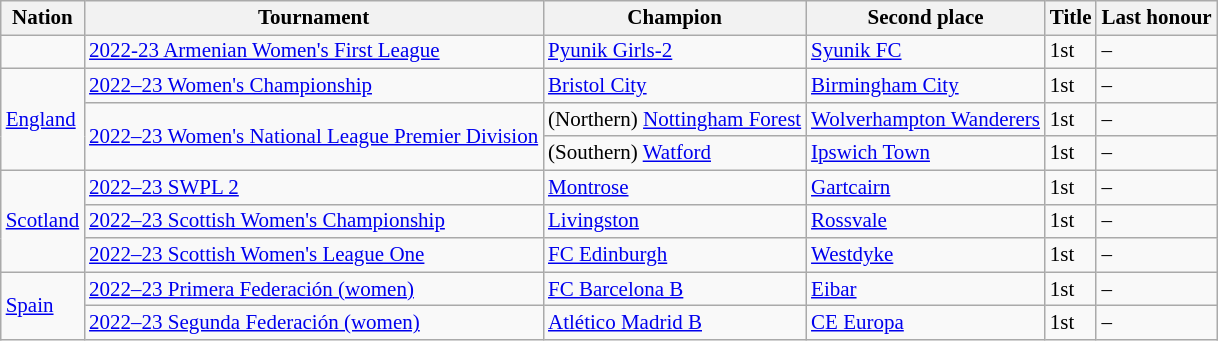<table class="wikitable" style="font-size:14px">
<tr>
<th>Nation</th>
<th>Tournament</th>
<th>Champion</th>
<th>Second place</th>
<th data-sort-type="number">Title</th>
<th>Last honour</th>
</tr>
<tr>
<td></td>
<td><a href='#'>2022-23 Armenian Women's First League</a></td>
<td><a href='#'>Pyunik Girls-2</a></td>
<td><a href='#'>Syunik FC</a></td>
<td>1st</td>
<td>–</td>
</tr>
<tr>
<td rowspan="3"> <a href='#'>England</a></td>
<td><a href='#'>2022–23 Women's Championship</a></td>
<td><a href='#'>Bristol City</a></td>
<td><a href='#'>Birmingham City</a></td>
<td>1st</td>
<td>–</td>
</tr>
<tr>
<td rowspan="2"><a href='#'>2022–23 Women's National League Premier Division</a></td>
<td>(Northern) <a href='#'>Nottingham Forest</a></td>
<td><a href='#'>Wolverhampton Wanderers</a></td>
<td>1st</td>
<td>–</td>
</tr>
<tr>
<td>(Southern) <a href='#'>Watford</a></td>
<td><a href='#'>Ipswich Town</a></td>
<td>1st</td>
<td>–</td>
</tr>
<tr>
<td rowspan=3> <a href='#'>Scotland</a></td>
<td><a href='#'>2022–23 SWPL 2</a></td>
<td><a href='#'>Montrose</a></td>
<td><a href='#'>Gartcairn</a></td>
<td>1st</td>
<td>–</td>
</tr>
<tr>
<td><a href='#'>2022–23 Scottish Women's Championship</a></td>
<td><a href='#'>Livingston</a></td>
<td><a href='#'>Rossvale</a></td>
<td>1st</td>
<td>–</td>
</tr>
<tr>
<td><a href='#'>2022–23 Scottish Women's League One</a></td>
<td><a href='#'>FC Edinburgh</a></td>
<td><a href='#'>Westdyke</a></td>
<td>1st</td>
<td>–</td>
</tr>
<tr>
<td rowspan="2"> <a href='#'>Spain</a></td>
<td><a href='#'>2022–23 Primera Federación (women)</a></td>
<td><a href='#'>FC Barcelona B</a></td>
<td><a href='#'>Eibar</a></td>
<td>1st</td>
<td>–</td>
</tr>
<tr>
<td><a href='#'>2022–23 Segunda Federación (women)</a></td>
<td><a href='#'>Atlético Madrid B</a></td>
<td><a href='#'>CE Europa</a></td>
<td>1st</td>
<td>–</td>
</tr>
</table>
